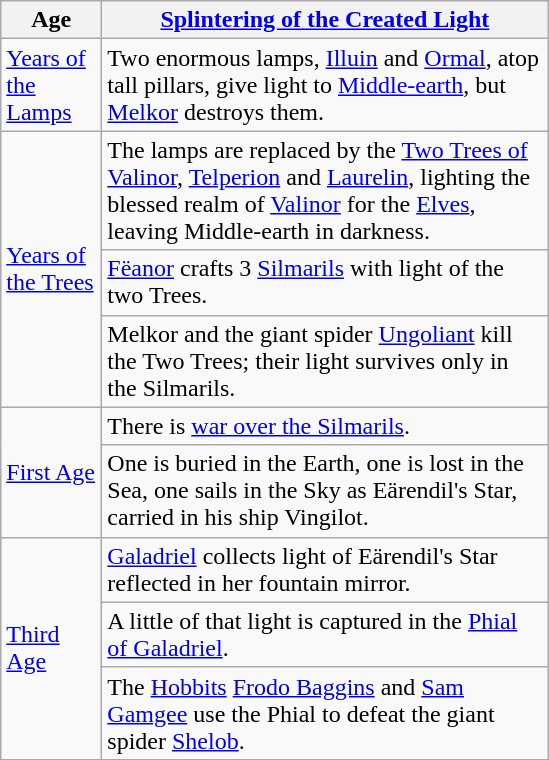<table class="wikitable floatright">
<tr>
<th scope="col" style="width: 60px;">Age</th>
<th scope="col" style="width: 290px;"><a href='#'>Splintering of the Created Light</a></th>
</tr>
<tr>
<td><a href='#'>Years of the Lamps</a></td>
<td>Two enormous lamps, <a href='#'>Illuin</a> and <a href='#'>Ormal</a>, atop tall pillars, give light to <a href='#'>Middle-earth</a>, but <a href='#'>Melkor</a> destroys them.</td>
</tr>
<tr>
<td rowspan="3"><a href='#'>Years of the Trees</a></td>
<td>The lamps are replaced by the <a href='#'>Two Trees of Valinor</a>, <a href='#'>Telperion</a> and <a href='#'>Laurelin</a>, lighting the blessed realm of <a href='#'>Valinor</a> for the <a href='#'>Elves</a>, leaving Middle-earth in darkness.</td>
</tr>
<tr>
<td><a href='#'>Fëanor</a> crafts 3 <a href='#'>Silmarils</a> with light of the two Trees.</td>
</tr>
<tr>
<td>Melkor and the giant spider <a href='#'>Ungoliant</a> kill the Two Trees; their light survives only in the Silmarils.</td>
</tr>
<tr>
<td rowspan="2"><a href='#'>First Age</a></td>
<td>There is <a href='#'>war over the Silmarils</a>.</td>
</tr>
<tr>
<td>One is buried in the Earth, one is lost in the Sea, one sails in the Sky as Eärendil's Star, carried in his ship Vingilot.</td>
</tr>
<tr>
<td rowspan="3"><a href='#'>Third Age</a></td>
<td><a href='#'>Galadriel</a> collects light of Eärendil's Star reflected in her fountain mirror.</td>
</tr>
<tr>
<td>A little of that light is captured in the <a href='#'>Phial of Galadriel</a>.</td>
</tr>
<tr>
<td>The <a href='#'>Hobbits</a> <a href='#'>Frodo Baggins</a> and <a href='#'>Sam Gamgee</a> use the Phial to defeat the giant spider <a href='#'>Shelob</a>.</td>
</tr>
</table>
